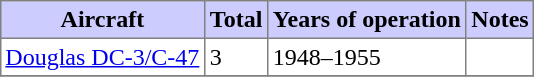<table class="toccolours" border="1" cellpadding="3" style="margin: 1em auto; border-collapse:collapse;">
<tr bgcolor=#ccccff>
<th>Aircraft</th>
<th>Total</th>
<th>Years of operation<br></th>
<th>Notes</th>
</tr>
<tr>
<td><a href='#'>Douglas DC-3/C-47</a></td>
<td>3</td>
<td>1948–1955</td>
<td></td>
</tr>
<tr>
</tr>
</table>
